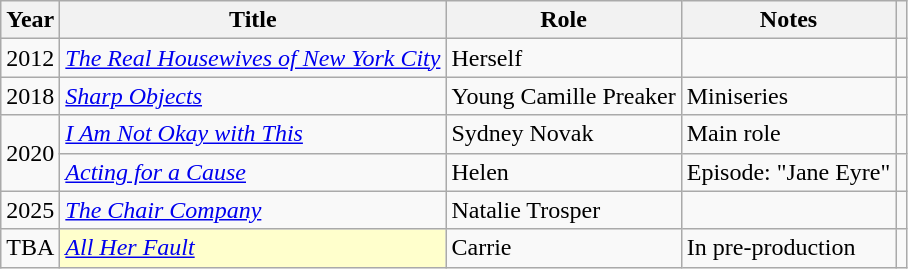<table class="wikitable sortable">
<tr>
<th>Year</th>
<th>Title</th>
<th>Role</th>
<th class="unsortable">Notes</th>
<th class="unsortable"></th>
</tr>
<tr>
<td>2012</td>
<td><em><a href='#'>The Real Housewives of New York City</a></em></td>
<td>Herself</td>
<td></td>
<td></td>
</tr>
<tr>
<td>2018</td>
<td><em><a href='#'>Sharp Objects</a></em></td>
<td>Young Camille Preaker</td>
<td>Miniseries</td>
<td></td>
</tr>
<tr>
<td rowspan="2">2020</td>
<td><em><a href='#'>I Am Not Okay with This</a></em></td>
<td>Sydney Novak</td>
<td>Main role</td>
<td></td>
</tr>
<tr>
<td><em><a href='#'>Acting for a Cause</a></em></td>
<td>Helen</td>
<td>Episode: "Jane Eyre"</td>
<td></td>
</tr>
<tr>
<td>2025</td>
<td> <em><a href='#'>The Chair Company</a></em></td>
<td>Natalie Trosper</td>
<td></td>
<td></td>
</tr>
<tr>
<td>TBA</td>
<td style="background:#FFFFCC;"> <em><a href='#'>All Her Fault</a></em></td>
<td>Carrie</td>
<td>In pre-production</td>
<td></td>
</tr>
</table>
